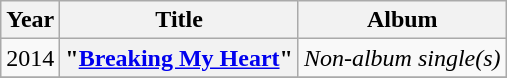<table class="wikitable plainrowheaders" style="text-align:center;">
<tr>
<th scpoe="col" rowspan="1">Year</th>
<th scope="col" rowspan="1">Title</th>
<th scope="col" rowspan="1">Album</th>
</tr>
<tr>
<td>2014</td>
<th scope="row">"<a href='#'>Breaking My Heart</a>"</th>
<td><em>Non-album single(s)</em></td>
</tr>
<tr>
</tr>
</table>
